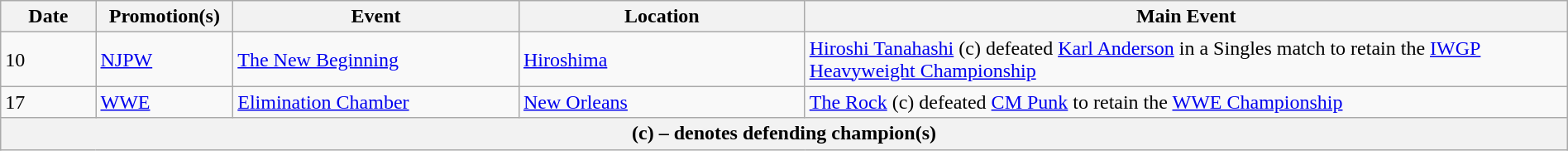<table class="wikitable" style="width:100%;">
<tr>
<th width=5%>Date</th>
<th width=5%>Promotion(s)</th>
<th width=15%>Event</th>
<th width=15%>Location</th>
<th width=40%>Main Event</th>
</tr>
<tr>
<td>10</td>
<td><a href='#'>NJPW</a></td>
<td><a href='#'>The New Beginning</a></td>
<td><a href='#'>Hiroshima</a></td>
<td><a href='#'>Hiroshi Tanahashi</a> (c) defeated <a href='#'>Karl Anderson</a> in a Singles match to retain the <a href='#'>IWGP Heavyweight Championship</a></td>
</tr>
<tr>
<td>17</td>
<td><a href='#'>WWE</a></td>
<td><a href='#'>Elimination Chamber</a></td>
<td><a href='#'>New Orleans</a></td>
<td><a href='#'>The Rock</a> (c) defeated <a href='#'>CM Punk</a> to retain the <a href='#'>WWE Championship</a></td>
</tr>
<tr>
<th colspan="6">(c) – denotes defending champion(s)</th>
</tr>
</table>
